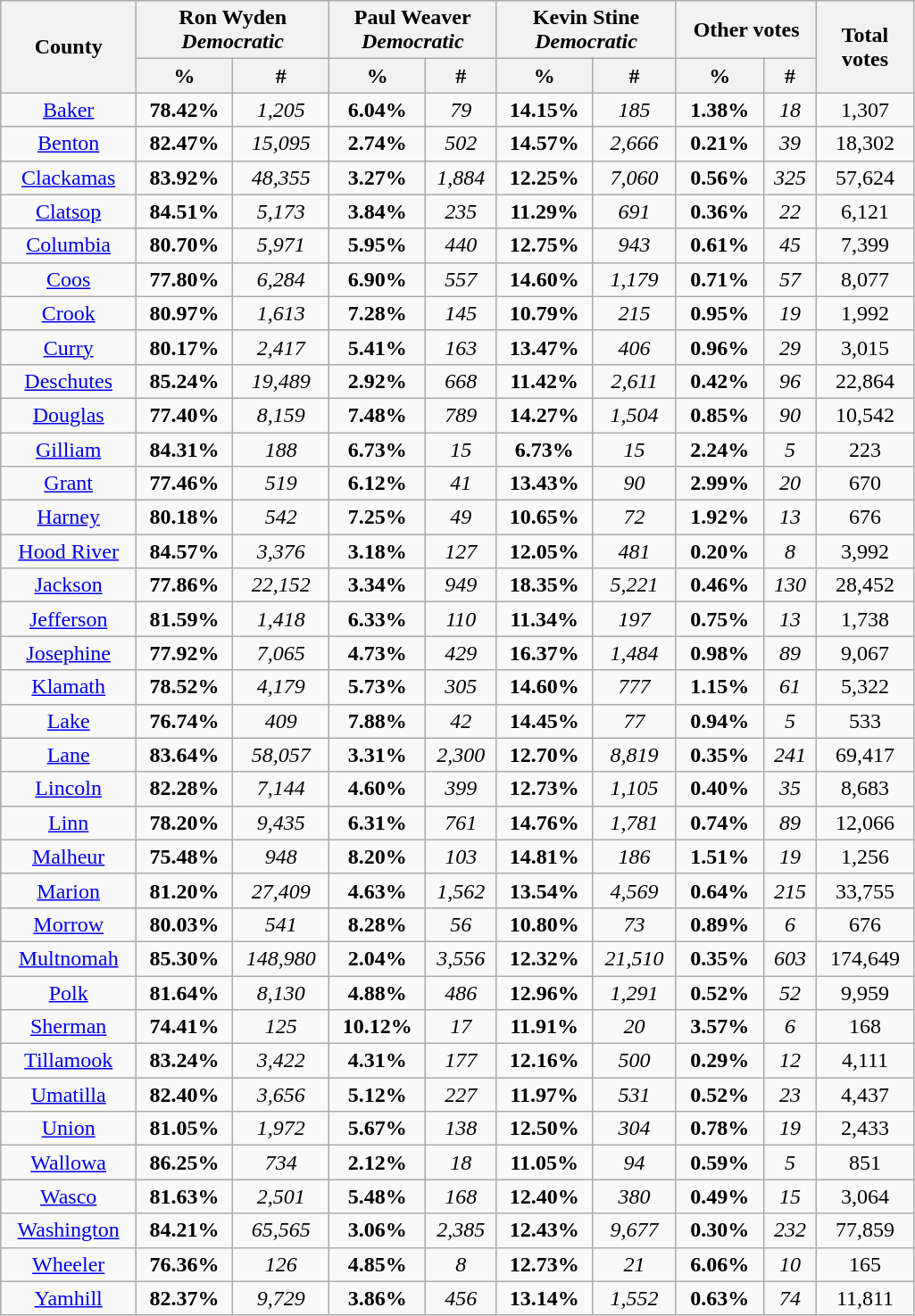<table width="54%" class="wikitable sortable">
<tr>
<th rowspan="2" colspan="1" style="text-align:center">County</th>
<th colspan="2" style="text-align: center;">Ron Wyden<br><em>Democratic</em></th>
<th colspan="2" style="text-align: center;">Paul Weaver<br><em>Democratic</em></th>
<th colspan="2" style="text-align: center;">Kevin Stine<br><em>Democratic</em></th>
<th colspan="2" style="text-align: center;">Other votes</th>
<th rowspan="2" colspan="1" style="text-align: center;">Total<br>votes</th>
</tr>
<tr>
<th colspan="1" style="text-align: center;">%</th>
<th colspan="1" style="text-align: center;">#</th>
<th colspan="1" style="text-align: center;">%</th>
<th colspan="1" style="text-align: center;">#</th>
<th colspan="1" style="text-align: center;">%</th>
<th colspan="1" style="text-align: center;">#</th>
<th colspan="1" style="text-align: center;">%</th>
<th colspan="1" style="text-align: center;">#</th>
</tr>
<tr>
<td align="center"  ><a href='#'>Baker</a></td>
<td align="center"><strong>78.42%</strong></td>
<td align="center"><em>1,205</em></td>
<td align="center"><strong>6.04%</strong></td>
<td align="center"><em>79</em></td>
<td align="center"><strong>14.15%</strong></td>
<td align="center"><em>185</em></td>
<td align="center"><strong>1.38%</strong></td>
<td align="center"><em>18</em></td>
<td align="center">1,307</td>
</tr>
<tr>
<td align="center"  ><a href='#'>Benton</a></td>
<td align="center"><strong>82.47%</strong></td>
<td align="center"><em>15,095</em></td>
<td align="center"><strong>2.74%</strong></td>
<td align="center"><em>502</em></td>
<td align="center"><strong>14.57%</strong></td>
<td align="center"><em>2,666</em></td>
<td align="center"><strong>0.21%</strong></td>
<td align="center"><em>39</em></td>
<td align="center">18,302</td>
</tr>
<tr>
<td align="center"  ><a href='#'>Clackamas</a></td>
<td align="center"><strong>83.92%</strong></td>
<td align="center"><em>48,355</em></td>
<td align="center"><strong>3.27%</strong></td>
<td align="center"><em>1,884</em></td>
<td align="center"><strong>12.25%</strong></td>
<td align="center"><em>7,060</em></td>
<td align="center"><strong>0.56%</strong></td>
<td align="center"><em>325</em></td>
<td align="center">57,624</td>
</tr>
<tr>
<td align="center"  ><a href='#'>Clatsop</a></td>
<td align="center"><strong>84.51%</strong></td>
<td align="center"><em>5,173</em></td>
<td align="center"><strong>3.84%</strong></td>
<td align="center"><em>235</em></td>
<td align="center"><strong>11.29%</strong></td>
<td align="center"><em>691</em></td>
<td align="center"><strong>0.36%</strong></td>
<td align="center"><em>22</em></td>
<td align="center">6,121</td>
</tr>
<tr>
<td align="center"  ><a href='#'>Columbia</a></td>
<td align="center"><strong>80.70%</strong></td>
<td align="center"><em>5,971</em></td>
<td align="center"><strong>5.95%</strong></td>
<td align="center"><em>440</em></td>
<td align="center"><strong>12.75%</strong></td>
<td align="center"><em>943</em></td>
<td align="center"><strong>0.61%</strong></td>
<td align="center"><em>45</em></td>
<td align="center">7,399</td>
</tr>
<tr>
<td align="center"  ><a href='#'>Coos</a></td>
<td align="center"><strong>77.80%</strong></td>
<td align="center"><em>6,284</em></td>
<td align="center"><strong>6.90%</strong></td>
<td align="center"><em>557</em></td>
<td align="center"><strong>14.60%</strong></td>
<td align="center"><em>1,179</em></td>
<td align="center"><strong>0.71%</strong></td>
<td align="center"><em>57</em></td>
<td align="center">8,077</td>
</tr>
<tr>
<td align="center"  ><a href='#'>Crook</a></td>
<td align="center"><strong>80.97%</strong></td>
<td align="center"><em>1,613</em></td>
<td align="center"><strong>7.28%</strong></td>
<td align="center"><em>145</em></td>
<td align="center"><strong>10.79%</strong></td>
<td align="center"><em>215</em></td>
<td align="center"><strong>0.95%</strong></td>
<td align="center"><em>19</em></td>
<td align="center">1,992</td>
</tr>
<tr>
<td align="center"  ><a href='#'>Curry</a></td>
<td align="center"><strong>80.17%</strong></td>
<td align="center"><em>2,417</em></td>
<td align="center"><strong>5.41%</strong></td>
<td align="center"><em>163</em></td>
<td align="center"><strong>13.47%</strong></td>
<td align="center"><em>406</em></td>
<td align="center"><strong>0.96%</strong></td>
<td align="center"><em>29</em></td>
<td align="center">3,015</td>
</tr>
<tr>
<td align="center"  ><a href='#'>Deschutes</a></td>
<td align="center"><strong>85.24%</strong></td>
<td align="center"><em>19,489</em></td>
<td align="center"><strong>2.92%</strong></td>
<td align="center"><em>668</em></td>
<td align="center"><strong>11.42%</strong></td>
<td align="center"><em>2,611</em></td>
<td align="center"><strong>0.42%</strong></td>
<td align="center"><em>96</em></td>
<td align="center">22,864</td>
</tr>
<tr>
<td align="center"  ><a href='#'>Douglas</a></td>
<td align="center"><strong>77.40%</strong></td>
<td align="center"><em>8,159</em></td>
<td align="center"><strong>7.48%</strong></td>
<td align="center"><em>789</em></td>
<td align="center"><strong>14.27%</strong></td>
<td align="center"><em>1,504</em></td>
<td align="center"><strong>0.85%</strong></td>
<td align="center"><em>90</em></td>
<td align="center">10,542</td>
</tr>
<tr>
<td align="center"  ><a href='#'>Gilliam</a></td>
<td align="center"><strong>84.31%</strong></td>
<td align="center"><em>188</em></td>
<td align="center"><strong>6.73%</strong></td>
<td align="center"><em>15</em></td>
<td align="center"><strong>6.73%</strong></td>
<td align="center"><em>15</em></td>
<td align="center"><strong>2.24%</strong></td>
<td align="center"><em>5</em></td>
<td align="center">223</td>
</tr>
<tr>
<td align="center"  ><a href='#'>Grant</a></td>
<td align="center"><strong>77.46%</strong></td>
<td align="center"><em>519</em></td>
<td align="center"><strong>6.12%</strong></td>
<td align="center"><em>41</em></td>
<td align="center"><strong>13.43%</strong></td>
<td align="center"><em>90</em></td>
<td align="center"><strong>2.99%</strong></td>
<td align="center"><em>20</em></td>
<td align="center">670</td>
</tr>
<tr>
<td align="center"  ><a href='#'>Harney</a></td>
<td align="center"><strong>80.18%</strong></td>
<td align="center"><em>542</em></td>
<td align="center"><strong>7.25%</strong></td>
<td align="center"><em>49</em></td>
<td align="center"><strong>10.65%</strong></td>
<td align="center"><em>72</em></td>
<td align="center"><strong>1.92%</strong></td>
<td align="center"><em>13</em></td>
<td align="center">676</td>
</tr>
<tr>
<td align="center"  ><a href='#'>Hood River</a></td>
<td align="center"><strong>84.57%</strong></td>
<td align="center"><em>3,376</em></td>
<td align="center"><strong>3.18%</strong></td>
<td align="center"><em>127</em></td>
<td align="center"><strong>12.05%</strong></td>
<td align="center"><em>481</em></td>
<td align="center"><strong>0.20%</strong></td>
<td align="center"><em>8</em></td>
<td align="center">3,992</td>
</tr>
<tr>
<td align="center"  ><a href='#'>Jackson</a></td>
<td align="center"><strong>77.86%</strong></td>
<td align="center"><em>22,152</em></td>
<td align="center"><strong>3.34%</strong></td>
<td align="center"><em>949</em></td>
<td align="center"><strong>18.35%</strong></td>
<td align="center"><em>5,221</em></td>
<td align="center"><strong>0.46%</strong></td>
<td align="center"><em>130</em></td>
<td align="center">28,452</td>
</tr>
<tr>
<td align="center"  ><a href='#'>Jefferson</a></td>
<td align="center"><strong>81.59%</strong></td>
<td align="center"><em>1,418</em></td>
<td align="center"><strong>6.33%</strong></td>
<td align="center"><em>110</em></td>
<td align="center"><strong>11.34%</strong></td>
<td align="center"><em>197</em></td>
<td align="center"><strong>0.75%</strong></td>
<td align="center"><em>13</em></td>
<td align="center">1,738</td>
</tr>
<tr>
<td align="center"  ><a href='#'>Josephine</a></td>
<td align="center"><strong>77.92%</strong></td>
<td align="center"><em>7,065</em></td>
<td align="center"><strong>4.73%</strong></td>
<td align="center"><em>429</em></td>
<td align="center"><strong>16.37%</strong></td>
<td align="center"><em>1,484</em></td>
<td align="center"><strong>0.98%</strong></td>
<td align="center"><em>89</em></td>
<td align="center">9,067</td>
</tr>
<tr>
<td align="center"  ><a href='#'>Klamath</a></td>
<td align="center"><strong>78.52%</strong></td>
<td align="center"><em>4,179</em></td>
<td align="center"><strong>5.73%</strong></td>
<td align="center"><em>305</em></td>
<td align="center"><strong>14.60%</strong></td>
<td align="center"><em>777</em></td>
<td align="center"><strong>1.15%</strong></td>
<td align="center"><em>61</em></td>
<td align="center">5,322</td>
</tr>
<tr>
<td align="center"  ><a href='#'>Lake</a></td>
<td align="center"><strong>76.74%</strong></td>
<td align="center"><em>409</em></td>
<td align="center"><strong>7.88%</strong></td>
<td align="center"><em>42</em></td>
<td align="center"><strong>14.45%</strong></td>
<td align="center"><em>77</em></td>
<td align="center"><strong>0.94%</strong></td>
<td align="center"><em>5</em></td>
<td align="center">533</td>
</tr>
<tr>
<td align="center"  ><a href='#'>Lane</a></td>
<td align="center"><strong>83.64%</strong></td>
<td align="center"><em>58,057</em></td>
<td align="center"><strong>3.31%</strong></td>
<td align="center"><em>2,300</em></td>
<td align="center"><strong>12.70%</strong></td>
<td align="center"><em>8,819</em></td>
<td align="center"><strong>0.35%</strong></td>
<td align="center"><em>241</em></td>
<td align="center">69,417</td>
</tr>
<tr>
<td align="center"  ><a href='#'>Lincoln</a></td>
<td align="center"><strong>82.28%</strong></td>
<td align="center"><em>7,144</em></td>
<td align="center"><strong>4.60%</strong></td>
<td align="center"><em>399</em></td>
<td align="center"><strong>12.73%</strong></td>
<td align="center"><em>1,105</em></td>
<td align="center"><strong>0.40%</strong></td>
<td align="center"><em>35</em></td>
<td align="center">8,683</td>
</tr>
<tr>
<td align="center"  ><a href='#'>Linn</a></td>
<td align="center"><strong>78.20%</strong></td>
<td align="center"><em>9,435</em></td>
<td align="center"><strong>6.31%</strong></td>
<td align="center"><em>761</em></td>
<td align="center"><strong>14.76%</strong></td>
<td align="center"><em>1,781</em></td>
<td align="center"><strong>0.74%</strong></td>
<td align="center"><em>89</em></td>
<td align="center">12,066</td>
</tr>
<tr>
<td align="center"  ><a href='#'>Malheur</a></td>
<td align="center"><strong>75.48%</strong></td>
<td align="center"><em>948</em></td>
<td align="center"><strong>8.20%</strong></td>
<td align="center"><em>103</em></td>
<td align="center"><strong>14.81%</strong></td>
<td align="center"><em>186</em></td>
<td align="center"><strong>1.51%</strong></td>
<td align="center"><em>19</em></td>
<td align="center">1,256</td>
</tr>
<tr>
<td align="center"  ><a href='#'>Marion</a></td>
<td align="center"><strong>81.20%</strong></td>
<td align="center"><em>27,409</em></td>
<td align="center"><strong>4.63%</strong></td>
<td align="center"><em>1,562</em></td>
<td align="center"><strong>13.54%</strong></td>
<td align="center"><em>4,569</em></td>
<td align="center"><strong>0.64%</strong></td>
<td align="center"><em>215</em></td>
<td align="center">33,755</td>
</tr>
<tr>
<td align="center"  ><a href='#'>Morrow</a></td>
<td align="center"><strong>80.03%</strong></td>
<td align="center"><em>541</em></td>
<td align="center"><strong>8.28%</strong></td>
<td align="center"><em>56</em></td>
<td align="center"><strong>10.80%</strong></td>
<td align="center"><em>73</em></td>
<td align="center"><strong>0.89%</strong></td>
<td align="center"><em>6</em></td>
<td align="center">676</td>
</tr>
<tr>
<td align="center"  ><a href='#'>Multnomah</a></td>
<td align="center"><strong>85.30%</strong></td>
<td align="center"><em>148,980</em></td>
<td align="center"><strong>2.04%</strong></td>
<td align="center"><em>3,556</em></td>
<td align="center"><strong>12.32%</strong></td>
<td align="center"><em>21,510</em></td>
<td align="center"><strong>0.35%</strong></td>
<td align="center"><em>603</em></td>
<td align="center">174,649</td>
</tr>
<tr>
<td align="center"  ><a href='#'>Polk</a></td>
<td align="center"><strong>81.64%</strong></td>
<td align="center"><em>8,130</em></td>
<td align="center"><strong>4.88%</strong></td>
<td align="center"><em>486</em></td>
<td align="center"><strong>12.96%</strong></td>
<td align="center"><em>1,291</em></td>
<td align="center"><strong>0.52%</strong></td>
<td align="center"><em>52</em></td>
<td align="center">9,959</td>
</tr>
<tr>
<td align="center"  ><a href='#'>Sherman</a></td>
<td align="center"><strong>74.41%</strong></td>
<td align="center"><em>125</em></td>
<td align="center"><strong> 10.12%</strong></td>
<td align="center"><em>17</em></td>
<td align="center"><strong>11.91%</strong></td>
<td align="center"><em>20</em></td>
<td align="center"><strong>3.57%</strong></td>
<td align="center"><em>6</em></td>
<td align="center">168</td>
</tr>
<tr>
<td align="center"  ><a href='#'>Tillamook</a></td>
<td align="center"><strong>83.24%</strong></td>
<td align="center"><em>3,422</em></td>
<td align="center"><strong>4.31%</strong></td>
<td align="center"><em>177</em></td>
<td align="center"><strong>12.16%</strong></td>
<td align="center"><em>500</em></td>
<td align="center"><strong>0.29%</strong></td>
<td align="center"><em>12</em></td>
<td align="center">4,111</td>
</tr>
<tr>
<td align="center"  ><a href='#'>Umatilla</a></td>
<td align="center"><strong>82.40%</strong></td>
<td align="center"><em>3,656</em></td>
<td align="center"><strong>5.12%</strong></td>
<td align="center"><em>227</em></td>
<td align="center"><strong>11.97%</strong></td>
<td align="center"><em>531</em></td>
<td align="center"><strong>0.52%</strong></td>
<td align="center"><em>23</em></td>
<td align="center">4,437</td>
</tr>
<tr>
<td align="center"  ><a href='#'>Union</a></td>
<td align="center"><strong>81.05%</strong></td>
<td align="center"><em>1,972</em></td>
<td align="center"><strong>5.67%</strong></td>
<td align="center"><em>138</em></td>
<td align="center"><strong>12.50%</strong></td>
<td align="center"><em>304</em></td>
<td align="center"><strong>0.78%</strong></td>
<td align="center"><em>19</em></td>
<td align="center">2,433</td>
</tr>
<tr>
<td align="center"  ><a href='#'>Wallowa</a></td>
<td align="center"><strong>86.25%</strong></td>
<td align="center"><em>734</em></td>
<td align="center"><strong>2.12%</strong></td>
<td align="center"><em>18</em></td>
<td align="center"><strong>11.05%</strong></td>
<td align="center"><em>94</em></td>
<td align="center"><strong>0.59%</strong></td>
<td align="center"><em>5</em></td>
<td align="center">851</td>
</tr>
<tr>
<td align="center"  ><a href='#'>Wasco</a></td>
<td align="center"><strong>81.63%</strong></td>
<td align="center"><em>2,501</em></td>
<td align="center"><strong>5.48%</strong></td>
<td align="center"><em>168</em></td>
<td align="center"><strong>12.40%</strong></td>
<td align="center"><em>380</em></td>
<td align="center"><strong>0.49%</strong></td>
<td align="center"><em>15</em></td>
<td align="center">3,064</td>
</tr>
<tr>
<td align="center"  ><a href='#'>Washington</a></td>
<td align="center"><strong>84.21%</strong></td>
<td align="center"><em>65,565</em></td>
<td align="center"><strong>3.06%</strong></td>
<td align="center"><em>2,385</em></td>
<td align="center"><strong>12.43%</strong></td>
<td align="center"><em>9,677</em></td>
<td align="center"><strong>0.30%</strong></td>
<td align="center"><em>232</em></td>
<td align="center">77,859</td>
</tr>
<tr>
<td align="center"  ><a href='#'>Wheeler</a></td>
<td align="center"><strong>76.36%</strong></td>
<td align="center"><em>126</em></td>
<td align="center"><strong>4.85%</strong></td>
<td align="center"><em>8</em></td>
<td align="center"><strong>12.73%</strong></td>
<td align="center"><em>21</em></td>
<td align="center"><strong>6.06%</strong></td>
<td align="center"><em>10</em></td>
<td align="center">165</td>
</tr>
<tr>
<td align="center"  ><a href='#'>Yamhill</a></td>
<td align="center"><strong>82.37%</strong></td>
<td align="center"><em>9,729</em></td>
<td align="center"><strong>3.86%</strong></td>
<td align="center"><em>456</em></td>
<td align="center"><strong>13.14%</strong></td>
<td align="center"><em>1,552</em></td>
<td align="center"><strong>0.63%</strong></td>
<td align="center"><em>74</em></td>
<td align="center">11,811</td>
</tr>
</table>
